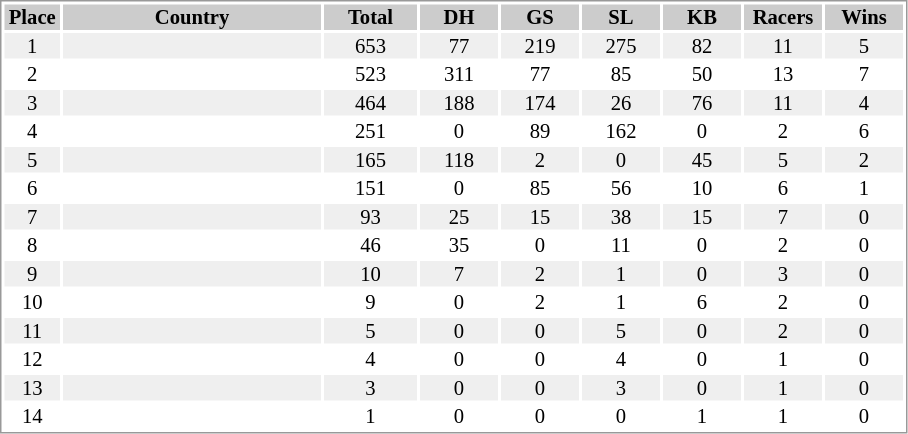<table border="0" style="border: 1px solid #999; background-color:#FFFFFF; text-align:center; font-size:86%; line-height:15px;">
<tr align="center" bgcolor="#CCCCCC">
<th width=35>Place</th>
<th width=170>Country</th>
<th width=60>Total</th>
<th width=50>DH</th>
<th width=50>GS</th>
<th width=50>SL</th>
<th width=50>KB</th>
<th width=50>Racers</th>
<th width=50>Wins</th>
</tr>
<tr bgcolor="#EFEFEF">
<td>1</td>
<td align="left"></td>
<td>653</td>
<td>77</td>
<td>219</td>
<td>275</td>
<td>82</td>
<td>11</td>
<td>5</td>
</tr>
<tr>
<td>2</td>
<td align="left"></td>
<td>523</td>
<td>311</td>
<td>77</td>
<td>85</td>
<td>50</td>
<td>13</td>
<td>7</td>
</tr>
<tr bgcolor="#EFEFEF">
<td>3</td>
<td align="left"></td>
<td>464</td>
<td>188</td>
<td>174</td>
<td>26</td>
<td>76</td>
<td>11</td>
<td>4</td>
</tr>
<tr>
<td>4</td>
<td align="left"></td>
<td>251</td>
<td>0</td>
<td>89</td>
<td>162</td>
<td>0</td>
<td>2</td>
<td>6</td>
</tr>
<tr bgcolor="#EFEFEF">
<td>5</td>
<td align="left"></td>
<td>165</td>
<td>118</td>
<td>2</td>
<td>0</td>
<td>45</td>
<td>5</td>
<td>2</td>
</tr>
<tr>
<td>6</td>
<td align="left"></td>
<td>151</td>
<td>0</td>
<td>85</td>
<td>56</td>
<td>10</td>
<td>6</td>
<td>1</td>
</tr>
<tr bgcolor="#EFEFEF">
<td>7</td>
<td align="left"></td>
<td>93</td>
<td>25</td>
<td>15</td>
<td>38</td>
<td>15</td>
<td>7</td>
<td>0</td>
</tr>
<tr>
<td>8</td>
<td align="left"></td>
<td>46</td>
<td>35</td>
<td>0</td>
<td>11</td>
<td>0</td>
<td>2</td>
<td>0</td>
</tr>
<tr bgcolor="#EFEFEF">
<td>9</td>
<td align="left"></td>
<td>10</td>
<td>7</td>
<td>2</td>
<td>1</td>
<td>0</td>
<td>3</td>
<td>0</td>
</tr>
<tr>
<td>10</td>
<td align="left"></td>
<td>9</td>
<td>0</td>
<td>2</td>
<td>1</td>
<td>6</td>
<td>2</td>
<td>0</td>
</tr>
<tr bgcolor="#EFEFEF">
<td>11</td>
<td align="left"></td>
<td>5</td>
<td>0</td>
<td>0</td>
<td>5</td>
<td>0</td>
<td>2</td>
<td>0</td>
</tr>
<tr>
<td>12</td>
<td align="left"></td>
<td>4</td>
<td>0</td>
<td>0</td>
<td>4</td>
<td>0</td>
<td>1</td>
<td>0</td>
</tr>
<tr bgcolor="#EFEFEF">
<td>13</td>
<td align="left"></td>
<td>3</td>
<td>0</td>
<td>0</td>
<td>3</td>
<td>0</td>
<td>1</td>
<td>0</td>
</tr>
<tr>
<td>14</td>
<td align="left"></td>
<td>1</td>
<td>0</td>
<td>0</td>
<td>0</td>
<td>1</td>
<td>1</td>
<td>0</td>
</tr>
</table>
